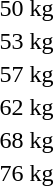<table>
<tr>
<td>50 kg</td>
<td></td>
<td></td>
<td></td>
</tr>
<tr>
<td rowspan=2>53 kg</td>
<td rowspan=2></td>
<td rowspan=2></td>
<td></td>
</tr>
<tr>
<td></td>
</tr>
<tr>
<td rowspan=2>57 kg</td>
<td rowspan=2></td>
<td rowspan=2></td>
<td></td>
</tr>
<tr>
<td></td>
</tr>
<tr>
<td rowspan=2>62 kg</td>
<td rowspan=2></td>
<td rowspan=2></td>
<td></td>
</tr>
<tr>
<td></td>
</tr>
<tr>
<td rowspan=2>68 kg</td>
<td rowspan=2></td>
<td rowspan=2></td>
<td></td>
</tr>
<tr>
<td></td>
</tr>
<tr>
<td rowspan=2>76 kg</td>
<td rowspan=2></td>
<td rowspan=2></td>
<td></td>
</tr>
<tr>
<td></td>
</tr>
</table>
